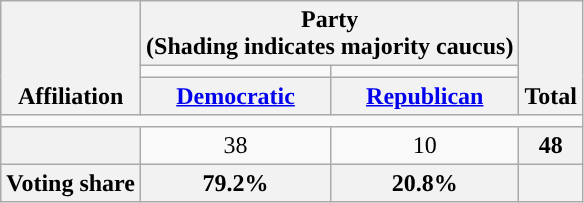<table class=wikitable style="text-align:center">
<tr style="vertical-align:bottom;">
<th rowspan=3>Affiliation</th>
<th colspan=2>Party <div>(Shading indicates majority caucus)</div></th>
<th rowspan=3>Total</th>
</tr>
<tr style="height:5px">
<td style="background-color:"></td>
<td style="background-color:"></td>
</tr>
<tr>
<th><a href='#'>Democratic</a></th>
<th><a href='#'>Republican</a></th>
</tr>
<tr>
<td colspan=5></td>
</tr>
<tr>
<th nowrap style="font-size:80%"></th>
<td>38</td>
<td>10</td>
<th>48</th>
</tr>
<tr>
<th>Voting share</th>
<th>79.2%</th>
<th>20.8%</th>
<th colspan=2></th>
</tr>
</table>
